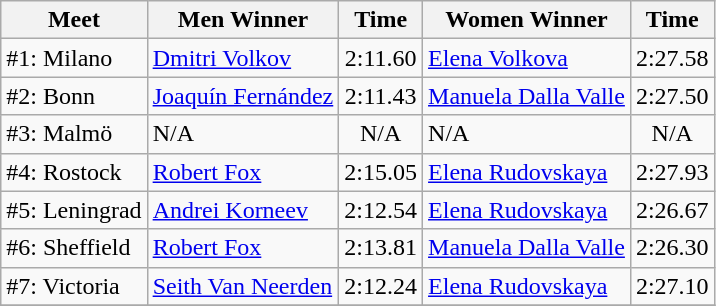<table class=wikitable>
<tr>
<th>Meet</th>
<th>Men Winner</th>
<th>Time</th>
<th>Women Winner</th>
<th>Time</th>
</tr>
<tr>
<td>#1: Milano</td>
<td> <a href='#'>Dmitri Volkov</a></td>
<td align=center>2:11.60</td>
<td> <a href='#'>Elena Volkova</a></td>
<td align=center>2:27.58</td>
</tr>
<tr>
<td>#2: Bonn</td>
<td> <a href='#'>Joaquín Fernández</a></td>
<td align=center>2:11.43</td>
<td> <a href='#'>Manuela Dalla Valle</a></td>
<td align=center>2:27.50</td>
</tr>
<tr>
<td>#3: Malmö</td>
<td>N/A</td>
<td align=center>N/A</td>
<td>N/A</td>
<td align=center>N/A</td>
</tr>
<tr>
<td>#4: Rostock</td>
<td> <a href='#'>Robert Fox</a></td>
<td align=center>2:15.05</td>
<td> <a href='#'>Elena Rudovskaya</a></td>
<td align=center>2:27.93</td>
</tr>
<tr>
<td>#5: Leningrad</td>
<td> <a href='#'>Andrei Korneev</a></td>
<td align=center>2:12.54</td>
<td> <a href='#'>Elena Rudovskaya</a></td>
<td align=center>2:26.67</td>
</tr>
<tr>
<td>#6: Sheffield</td>
<td> <a href='#'>Robert Fox</a></td>
<td align=center>2:13.81</td>
<td> <a href='#'>Manuela Dalla Valle</a></td>
<td align=center>2:26.30</td>
</tr>
<tr>
<td>#7: Victoria</td>
<td> <a href='#'>Seith Van Neerden</a></td>
<td align=center>2:12.24</td>
<td> <a href='#'>Elena Rudovskaya</a></td>
<td align=center>2:27.10</td>
</tr>
<tr>
</tr>
</table>
